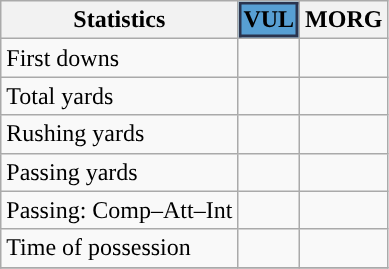<table class="wikitable" style="float: left;">
<tr>
<th>Statistics</th>
<th style="background-color:#579FD3;color:#000000;box-shadow: inset 2px 2px 0 #2A344E, inset -2px -2px 0 #2A344E">VUL</th>
<th>MORG</th>
</tr>
<tr>
<td>First downs</td>
<td></td>
<td></td>
</tr>
<tr>
<td>Total yards</td>
<td></td>
<td></td>
</tr>
<tr>
<td>Rushing yards</td>
<td></td>
<td></td>
</tr>
<tr>
<td>Passing yards</td>
<td></td>
<td></td>
</tr>
<tr>
<td>Passing: Comp–Att–Int</td>
<td></td>
<td></td>
</tr>
<tr>
<td>Time of possession</td>
<td></td>
<td></td>
</tr>
<tr>
</tr>
</table>
